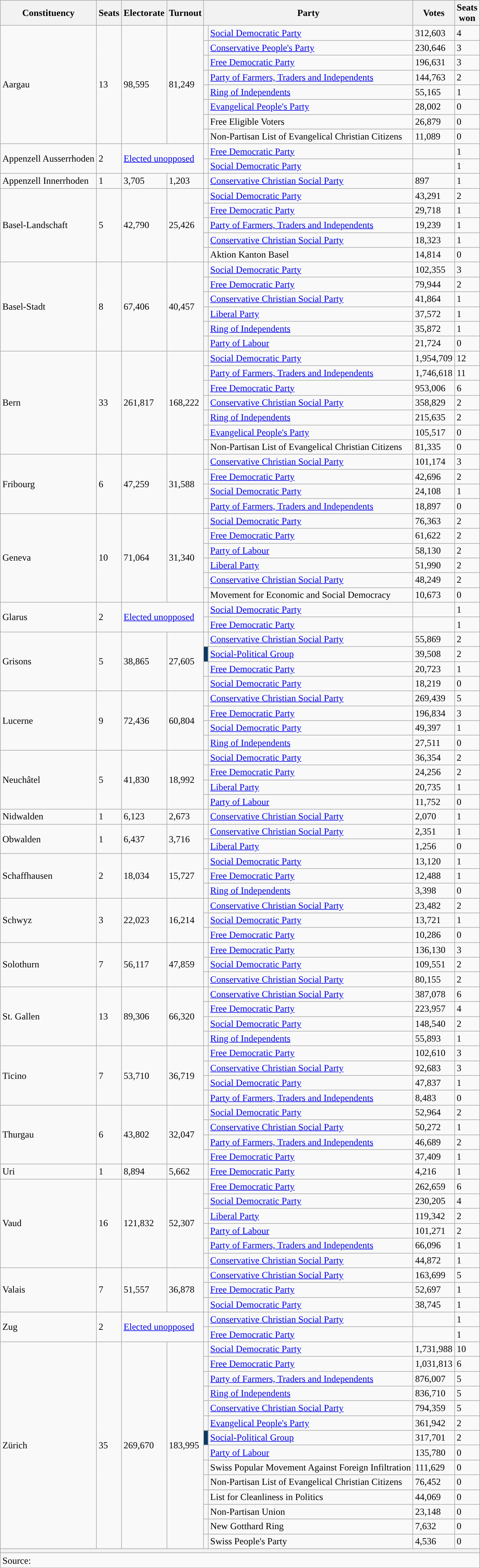<table class="wikitable">
<tr>
<th>Constituency</th>
<th>Seats</th>
<th>Electorate</th>
<th>Turnout</th>
<th colspan="2">Party</th>
<th>Votes</th>
<th>Seats<br>won</th>
</tr>
<tr>
<td rowspan="8">Aargau</td>
<td rowspan="8">13</td>
<td rowspan="8">98,595</td>
<td rowspan="8">81,249</td>
<td style="color:inherit;background:"></td>
<td><a href='#'>Social Democratic Party</a></td>
<td>312,603</td>
<td>4</td>
</tr>
<tr>
<td style="color:inherit;background:"></td>
<td><a href='#'>Conservative People's Party</a></td>
<td>230,646</td>
<td>3</td>
</tr>
<tr>
<td style="color:inherit;background:"></td>
<td><a href='#'>Free Democratic Party</a></td>
<td>196,631</td>
<td>3</td>
</tr>
<tr>
<td style="color:inherit;background:"></td>
<td><a href='#'>Party of Farmers, Traders and Independents</a></td>
<td>144,763</td>
<td>2</td>
</tr>
<tr>
<td style="color:inherit;background:"></td>
<td><a href='#'>Ring of Independents</a></td>
<td>55,165</td>
<td>1</td>
</tr>
<tr>
<td style="color:inherit;background:"></td>
<td><a href='#'>Evangelical People's Party</a></td>
<td>28,002</td>
<td>0</td>
</tr>
<tr>
<td style="color:inherit;background:"></td>
<td>Free Eligible Voters</td>
<td>26,879</td>
<td>0</td>
</tr>
<tr>
<td style="color:inherit;background:"></td>
<td>Non-Partisan List of Evangelical Christian Citizens</td>
<td>11,089</td>
<td>0</td>
</tr>
<tr>
<td rowspan="2">Appenzell Ausserrhoden</td>
<td rowspan="2">2</td>
<td rowspan="2" colspan=2><a href='#'>Elected unopposed</a></td>
<td style="color:inherit;background:"></td>
<td><a href='#'>Free Democratic Party</a></td>
<td></td>
<td>1</td>
</tr>
<tr>
<td style="color:inherit;background:"></td>
<td><a href='#'>Social Democratic Party</a></td>
<td></td>
<td>1</td>
</tr>
<tr>
<td>Appenzell Innerrhoden</td>
<td>1</td>
<td>3,705</td>
<td>1,203</td>
<td style="color:inherit;background:"></td>
<td><a href='#'>Conservative Christian Social Party</a></td>
<td>897</td>
<td>1</td>
</tr>
<tr>
<td rowspan="5">Basel-Landschaft</td>
<td rowspan="5">5</td>
<td rowspan="5">42,790</td>
<td rowspan="5">25,426</td>
<td style="color:inherit;background:"></td>
<td><a href='#'>Social Democratic Party</a></td>
<td>43,291</td>
<td>2</td>
</tr>
<tr>
<td style="color:inherit;background:"></td>
<td><a href='#'>Free Democratic Party</a></td>
<td>29,718</td>
<td>1</td>
</tr>
<tr>
<td style="color:inherit;background:"></td>
<td><a href='#'>Party of Farmers, Traders and Independents</a></td>
<td>19,239</td>
<td>1</td>
</tr>
<tr>
<td style="color:inherit;background:"></td>
<td><a href='#'>Conservative Christian Social Party</a></td>
<td>18,323</td>
<td>1</td>
</tr>
<tr>
<td style="color:inherit;background:"></td>
<td>Aktion Kanton Basel</td>
<td>14,814</td>
<td>0</td>
</tr>
<tr>
<td rowspan="6">Basel-Stadt</td>
<td rowspan="6">8</td>
<td rowspan="6">67,406</td>
<td rowspan="6">40,457</td>
<td style="color:inherit;background:"></td>
<td><a href='#'>Social Democratic Party</a></td>
<td>102,355</td>
<td>3</td>
</tr>
<tr>
<td style="color:inherit;background:"></td>
<td><a href='#'>Free Democratic Party</a></td>
<td>79,944</td>
<td>2</td>
</tr>
<tr>
<td style="color:inherit;background:"></td>
<td><a href='#'>Conservative Christian Social Party</a></td>
<td>41,864</td>
<td>1</td>
</tr>
<tr>
<td style="color:inherit;background:"></td>
<td><a href='#'>Liberal Party</a></td>
<td>37,572</td>
<td>1</td>
</tr>
<tr>
<td style="color:inherit;background:"></td>
<td><a href='#'>Ring of Independents</a></td>
<td>35,872</td>
<td>1</td>
</tr>
<tr>
<td style="color:inherit;background:"></td>
<td><a href='#'>Party of Labour</a></td>
<td>21,724</td>
<td>0</td>
</tr>
<tr>
<td rowspan="7">Bern</td>
<td rowspan="7">33</td>
<td rowspan="7">261,817</td>
<td rowspan="7">168,222</td>
<td style="color:inherit;background:"></td>
<td><a href='#'>Social Democratic Party</a></td>
<td>1,954,709</td>
<td>12</td>
</tr>
<tr>
<td style="color:inherit;background:"></td>
<td><a href='#'>Party of Farmers, Traders and Independents</a></td>
<td>1,746,618</td>
<td>11</td>
</tr>
<tr>
<td style="color:inherit;background:"></td>
<td><a href='#'>Free Democratic Party</a></td>
<td>953,006</td>
<td>6</td>
</tr>
<tr>
<td style="color:inherit;background:"></td>
<td><a href='#'>Conservative Christian Social Party</a></td>
<td>358,829</td>
<td>2</td>
</tr>
<tr>
<td style="color:inherit;background:"></td>
<td><a href='#'>Ring of Independents</a></td>
<td>215,635</td>
<td>2</td>
</tr>
<tr>
<td style="color:inherit;background:"></td>
<td><a href='#'>Evangelical People's Party</a></td>
<td>105,517</td>
<td>0</td>
</tr>
<tr>
<td style="color:inherit;background:"></td>
<td>Non-Partisan List of Evangelical Christian Citizens</td>
<td>81,335</td>
<td>0</td>
</tr>
<tr>
<td rowspan="4">Fribourg</td>
<td rowspan="4">6</td>
<td rowspan="4">47,259</td>
<td rowspan="4">31,588</td>
<td style="color:inherit;background:"></td>
<td><a href='#'>Conservative Christian Social Party</a></td>
<td>101,174</td>
<td>3</td>
</tr>
<tr>
<td style="color:inherit;background:"></td>
<td><a href='#'>Free Democratic Party</a></td>
<td>42,696</td>
<td>2</td>
</tr>
<tr>
<td style="color:inherit;background:"></td>
<td><a href='#'>Social Democratic Party</a></td>
<td>24,108</td>
<td>1</td>
</tr>
<tr>
<td style="color:inherit;background:"></td>
<td><a href='#'>Party of Farmers, Traders and Independents</a></td>
<td>18,897</td>
<td>0</td>
</tr>
<tr>
<td rowspan="6">Geneva</td>
<td rowspan="6">10</td>
<td rowspan="6">71,064</td>
<td rowspan="6">31,340</td>
<td style="color:inherit;background:"></td>
<td><a href='#'>Social Democratic Party</a></td>
<td>76,363</td>
<td>2</td>
</tr>
<tr>
<td style="color:inherit;background:"></td>
<td><a href='#'>Free Democratic Party</a></td>
<td>61,622</td>
<td>2</td>
</tr>
<tr>
<td style="color:inherit;background:"></td>
<td><a href='#'>Party of Labour</a></td>
<td>58,130</td>
<td>2</td>
</tr>
<tr>
<td style="color:inherit;background:"></td>
<td><a href='#'>Liberal Party</a></td>
<td>51,990</td>
<td>2</td>
</tr>
<tr>
<td style="color:inherit;background:"></td>
<td><a href='#'>Conservative Christian Social Party</a></td>
<td>48,249</td>
<td>2</td>
</tr>
<tr>
<td style="color:inherit;background:"></td>
<td>Movement for Economic and Social Democracy</td>
<td>10,673</td>
<td>0</td>
</tr>
<tr>
<td rowspan="2">Glarus</td>
<td rowspan="2">2</td>
<td rowspan="2" colspan=2><a href='#'>Elected unopposed</a></td>
<td style="color:inherit;background:"></td>
<td><a href='#'>Social Democratic Party</a></td>
<td></td>
<td>1</td>
</tr>
<tr>
<td style="color:inherit;background:"></td>
<td><a href='#'>Free Democratic Party</a></td>
<td></td>
<td>1</td>
</tr>
<tr>
<td rowspan="4">Grisons</td>
<td rowspan="4">5</td>
<td rowspan="4">38,865</td>
<td rowspan="4">27,605</td>
<td style="color:inherit;background:"></td>
<td><a href='#'>Conservative Christian Social Party</a></td>
<td>55,869</td>
<td>2</td>
</tr>
<tr>
<td style="color:inherit;background:#0B3861"></td>
<td><a href='#'>Social-Political Group</a></td>
<td>39,508</td>
<td>2</td>
</tr>
<tr>
<td style="color:inherit;background:"></td>
<td><a href='#'>Free Democratic Party</a></td>
<td>20,723</td>
<td>1</td>
</tr>
<tr>
<td style="color:inherit;background:"></td>
<td><a href='#'>Social Democratic Party</a></td>
<td>18,219</td>
<td>0</td>
</tr>
<tr>
<td rowspan="4">Lucerne</td>
<td rowspan="4">9</td>
<td rowspan="4">72,436</td>
<td rowspan="4">60,804</td>
<td style="color:inherit;background:"></td>
<td><a href='#'>Conservative Christian Social Party</a></td>
<td>269,439</td>
<td>5</td>
</tr>
<tr>
<td style="color:inherit;background:"></td>
<td><a href='#'>Free Democratic Party</a></td>
<td>196,834</td>
<td>3</td>
</tr>
<tr>
<td style="color:inherit;background:"></td>
<td><a href='#'>Social Democratic Party</a></td>
<td>49,397</td>
<td>1</td>
</tr>
<tr>
<td style="color:inherit;background:"></td>
<td><a href='#'>Ring of Independents</a></td>
<td>27,511</td>
<td>0</td>
</tr>
<tr>
<td rowspan="4">Neuchâtel</td>
<td rowspan="4">5</td>
<td rowspan="4">41,830</td>
<td rowspan="4">18,992</td>
<td style="color:inherit;background:"></td>
<td><a href='#'>Social Democratic Party</a></td>
<td>36,354</td>
<td>2</td>
</tr>
<tr>
<td style="color:inherit;background:"></td>
<td><a href='#'>Free Democratic Party</a></td>
<td>24,256</td>
<td>2</td>
</tr>
<tr>
<td style="color:inherit;background:"></td>
<td><a href='#'>Liberal Party</a></td>
<td>20,735</td>
<td>1</td>
</tr>
<tr>
<td style="color:inherit;background:"></td>
<td><a href='#'>Party of Labour</a></td>
<td>11,752</td>
<td>0</td>
</tr>
<tr>
<td>Nidwalden</td>
<td>1</td>
<td>6,123</td>
<td>2,673</td>
<td style="color:inherit;background:"></td>
<td><a href='#'>Conservative Christian Social Party</a></td>
<td>2,070</td>
<td>1</td>
</tr>
<tr>
<td rowspan="2">Obwalden</td>
<td rowspan="2">1</td>
<td rowspan="2">6,437</td>
<td rowspan="2">3,716</td>
<td style="color:inherit;background:"></td>
<td><a href='#'>Conservative Christian Social Party</a></td>
<td>2,351</td>
<td>1</td>
</tr>
<tr>
<td style="color:inherit;background:"></td>
<td><a href='#'>Liberal Party</a></td>
<td>1,256</td>
<td>0</td>
</tr>
<tr>
<td rowspan="3">Schaffhausen</td>
<td rowspan="3">2</td>
<td rowspan="3">18,034</td>
<td rowspan="3">15,727</td>
<td style="color:inherit;background:"></td>
<td><a href='#'>Social Democratic Party</a></td>
<td>13,120</td>
<td>1</td>
</tr>
<tr>
<td style="color:inherit;background:"></td>
<td><a href='#'>Free Democratic Party</a></td>
<td>12,488</td>
<td>1</td>
</tr>
<tr>
<td style="color:inherit;background:"></td>
<td><a href='#'>Ring of Independents</a></td>
<td>3,398</td>
<td>0</td>
</tr>
<tr>
<td rowspan="3">Schwyz</td>
<td rowspan="3">3</td>
<td rowspan="3">22,023</td>
<td rowspan="3">16,214</td>
<td style="color:inherit;background:"></td>
<td><a href='#'>Conservative Christian Social Party</a></td>
<td>23,482</td>
<td>2</td>
</tr>
<tr>
<td style="color:inherit;background:"></td>
<td><a href='#'>Social Democratic Party</a></td>
<td>13,721</td>
<td>1</td>
</tr>
<tr>
<td style="color:inherit;background:"></td>
<td><a href='#'>Free Democratic Party</a></td>
<td>10,286</td>
<td>0</td>
</tr>
<tr>
<td rowspan="3">Solothurn</td>
<td rowspan="3">7</td>
<td rowspan="3">56,117</td>
<td rowspan="3">47,859</td>
<td style="color:inherit;background:"></td>
<td><a href='#'>Free Democratic Party</a></td>
<td>136,130</td>
<td>3</td>
</tr>
<tr>
<td style="color:inherit;background:"></td>
<td><a href='#'>Social Democratic Party</a></td>
<td>109,551</td>
<td>2</td>
</tr>
<tr>
<td style="color:inherit;background:"></td>
<td><a href='#'>Conservative Christian Social Party</a></td>
<td>80,155</td>
<td>2</td>
</tr>
<tr>
<td rowspan="4">St. Gallen</td>
<td rowspan="4">13</td>
<td rowspan="4">89,306</td>
<td rowspan="4">66,320</td>
<td style="color:inherit;background:"></td>
<td><a href='#'>Conservative Christian Social Party</a></td>
<td>387,078</td>
<td>6</td>
</tr>
<tr>
<td style="color:inherit;background:"></td>
<td><a href='#'>Free Democratic Party</a></td>
<td>223,957</td>
<td>4</td>
</tr>
<tr>
<td style="color:inherit;background:"></td>
<td><a href='#'>Social Democratic Party</a></td>
<td>148,540</td>
<td>2</td>
</tr>
<tr>
<td style="color:inherit;background:"></td>
<td><a href='#'>Ring of Independents</a></td>
<td>55,893</td>
<td>1</td>
</tr>
<tr>
<td rowspan="4">Ticino</td>
<td rowspan="4">7</td>
<td rowspan="4">53,710</td>
<td rowspan="4">36,719</td>
<td style="color:inherit;background:"></td>
<td><a href='#'>Free Democratic Party</a></td>
<td>102,610</td>
<td>3</td>
</tr>
<tr>
<td style="color:inherit;background:"></td>
<td><a href='#'>Conservative Christian Social Party</a></td>
<td>92,683</td>
<td>3</td>
</tr>
<tr>
<td style="color:inherit;background:"></td>
<td><a href='#'>Social Democratic Party</a></td>
<td>47,837</td>
<td>1</td>
</tr>
<tr>
<td style="color:inherit;background:"></td>
<td><a href='#'>Party of Farmers, Traders and Independents</a></td>
<td>8,483</td>
<td>0</td>
</tr>
<tr>
<td rowspan="4">Thurgau</td>
<td rowspan="4">6</td>
<td rowspan="4">43,802</td>
<td rowspan="4">32,047</td>
<td style="color:inherit;background:"></td>
<td><a href='#'>Social Democratic Party</a></td>
<td>52,964</td>
<td>2</td>
</tr>
<tr>
<td style="color:inherit;background:"></td>
<td><a href='#'>Conservative Christian Social Party</a></td>
<td>50,272</td>
<td>1</td>
</tr>
<tr>
<td style="color:inherit;background:"></td>
<td><a href='#'>Party of Farmers, Traders and Independents</a></td>
<td>46,689</td>
<td>2</td>
</tr>
<tr>
<td style="color:inherit;background:"></td>
<td><a href='#'>Free Democratic Party</a></td>
<td>37,409</td>
<td>1</td>
</tr>
<tr>
<td>Uri</td>
<td>1</td>
<td>8,894</td>
<td>5,662</td>
<td style="color:inherit;background:"></td>
<td><a href='#'>Free Democratic Party</a></td>
<td>4,216</td>
<td>1</td>
</tr>
<tr>
<td rowspan="6">Vaud</td>
<td rowspan="6">16</td>
<td rowspan="6">121,832</td>
<td rowspan="6">52,307</td>
<td style="color:inherit;background:"></td>
<td><a href='#'>Free Democratic Party</a></td>
<td>262,659</td>
<td>6</td>
</tr>
<tr>
<td style="color:inherit;background:"></td>
<td><a href='#'>Social Democratic Party</a></td>
<td>230,205</td>
<td>4</td>
</tr>
<tr>
<td style="color:inherit;background:"></td>
<td><a href='#'>Liberal Party</a></td>
<td>119,342</td>
<td>2</td>
</tr>
<tr>
<td style="color:inherit;background:"></td>
<td><a href='#'>Party of Labour</a></td>
<td>101,271</td>
<td>2</td>
</tr>
<tr>
<td style="color:inherit;background:"></td>
<td><a href='#'>Party of Farmers, Traders and Independents</a></td>
<td>66,096</td>
<td>1</td>
</tr>
<tr>
<td style="color:inherit;background:"></td>
<td><a href='#'>Conservative Christian Social Party</a></td>
<td>44,872</td>
<td>1</td>
</tr>
<tr>
<td rowspan="3">Valais</td>
<td rowspan="3">7</td>
<td rowspan="3">51,557</td>
<td rowspan="3">36,878</td>
<td style="color:inherit;background:"></td>
<td><a href='#'>Conservative Christian Social Party</a></td>
<td>163,699</td>
<td>5</td>
</tr>
<tr>
<td style="color:inherit;background:"></td>
<td><a href='#'>Free Democratic Party</a></td>
<td>52,697</td>
<td>1</td>
</tr>
<tr>
<td style="color:inherit;background:"></td>
<td><a href='#'>Social Democratic Party</a></td>
<td>38,745</td>
<td>1</td>
</tr>
<tr>
<td rowspan="2">Zug</td>
<td rowspan="2">2</td>
<td rowspan="2" colspan=2><a href='#'>Elected unopposed</a></td>
<td style="color:inherit;background:"></td>
<td><a href='#'>Conservative Christian Social Party</a></td>
<td></td>
<td>1</td>
</tr>
<tr>
<td style="color:inherit;background:"></td>
<td><a href='#'>Free Democratic Party</a></td>
<td></td>
<td>1</td>
</tr>
<tr>
<td rowspan="14">Zürich</td>
<td rowspan="14">35</td>
<td rowspan="14">269,670</td>
<td rowspan="14">183,995</td>
<td style="color:inherit;background:"></td>
<td><a href='#'>Social Democratic Party</a></td>
<td>1,731,988</td>
<td>10</td>
</tr>
<tr>
<td style="color:inherit;background:"></td>
<td><a href='#'>Free Democratic Party</a></td>
<td>1,031,813</td>
<td>6</td>
</tr>
<tr>
<td style="color:inherit;background:"></td>
<td><a href='#'>Party of Farmers, Traders and Independents</a></td>
<td>876,007</td>
<td>5</td>
</tr>
<tr>
<td style="color:inherit;background:"></td>
<td><a href='#'>Ring of Independents</a></td>
<td>836,710</td>
<td>5</td>
</tr>
<tr>
<td style="color:inherit;background:"></td>
<td><a href='#'>Conservative Christian Social Party</a></td>
<td>794,359</td>
<td>5</td>
</tr>
<tr>
<td style="color:inherit;background:"></td>
<td><a href='#'>Evangelical People's Party</a></td>
<td>361,942</td>
<td>2</td>
</tr>
<tr>
<td style="color:inherit;background:#0B3861"></td>
<td><a href='#'>Social-Political Group</a></td>
<td>317,701</td>
<td>2</td>
</tr>
<tr>
<td style="color:inherit;background:"></td>
<td><a href='#'>Party of Labour</a></td>
<td>135,780</td>
<td>0</td>
</tr>
<tr>
<td style="color:inherit;background:"></td>
<td>Swiss Popular Movement Against Foreign Infiltration</td>
<td>111,629</td>
<td>0</td>
</tr>
<tr>
<td style="color:inherit;background:"></td>
<td>Non-Partisan List of Evangelical Christian Citizens</td>
<td>76,452</td>
<td>0</td>
</tr>
<tr>
<td style="color:inherit;background:"></td>
<td>List for Cleanliness in Politics</td>
<td>44,069</td>
<td>0</td>
</tr>
<tr>
<td style="color:inherit;background:"></td>
<td>Non-Partisan Union</td>
<td>23,148</td>
<td>0</td>
</tr>
<tr>
<td style="color:inherit;background:"></td>
<td>New Gotthard Ring</td>
<td>7,632</td>
<td>0</td>
</tr>
<tr>
<td style="color:inherit;background:"></td>
<td>Swiss People's Party</td>
<td>4,536</td>
<td>0</td>
</tr>
<tr>
<th colspan="8"></th>
</tr>
<tr>
<td colspan="8">Source: </td>
</tr>
</table>
